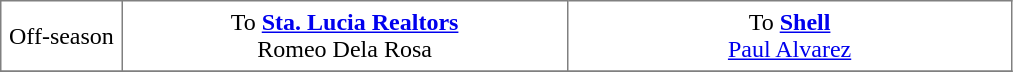<table border="1" style="border-collapse:collapse; text-align: center" cellpadding="5">
<tr>
<td style="width:12%">Off-season </td>
<td style="width:44%" valign="top">To <strong><a href='#'>Sta. Lucia Realtors</a></strong><br>Romeo Dela Rosa</td>
<td style="width:44%" valign="top">To <strong><a href='#'>Shell</a></strong><br><a href='#'>Paul Alvarez</a></td>
</tr>
<tr>
</tr>
</table>
